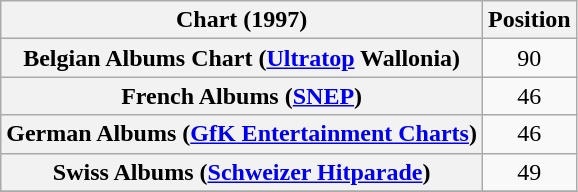<table class="wikitable plainrowheaders sortable" style="text-align:center;">
<tr>
<th>Chart (1997)</th>
<th>Position</th>
</tr>
<tr>
<th scope="row">Belgian Albums Chart (<a href='#'>Ultratop</a> Wallonia)</th>
<td>90</td>
</tr>
<tr>
<th scope="row">French Albums (<a href='#'>SNEP</a>)</th>
<td>46</td>
</tr>
<tr>
<th scope="row">German Albums (<a href='#'>GfK Entertainment Charts</a>)</th>
<td>46</td>
</tr>
<tr>
<th scope="row">Swiss Albums (<a href='#'>Schweizer Hitparade</a>)</th>
<td>49</td>
</tr>
<tr>
</tr>
</table>
